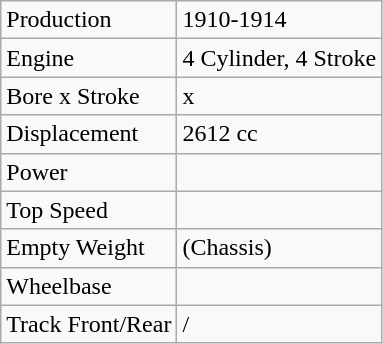<table class="wikitable">
<tr>
<td>Production</td>
<td>1910-1914</td>
</tr>
<tr>
<td>Engine</td>
<td>4 Cylinder, 4 Stroke</td>
</tr>
<tr>
<td>Bore x Stroke</td>
<td> x </td>
</tr>
<tr>
<td>Displacement</td>
<td>2612 cc</td>
</tr>
<tr>
<td>Power</td>
<td></td>
</tr>
<tr>
<td>Top Speed</td>
<td></td>
</tr>
<tr>
<td>Empty Weight</td>
<td> (Chassis)</td>
</tr>
<tr>
<td>Wheelbase</td>
<td></td>
</tr>
<tr>
<td>Track Front/Rear</td>
<td> / </td>
</tr>
</table>
